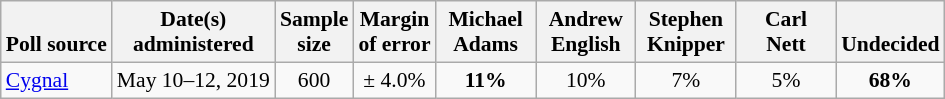<table class="wikitable" style="font-size:90%;text-align:center;">
<tr valign=bottom>
<th>Poll source</th>
<th>Date(s)<br>administered</th>
<th>Sample<br>size</th>
<th>Margin<br>of error</th>
<th style="width:60px;">Michael<br>Adams</th>
<th style="width:60px;">Andrew<br>English</th>
<th style="width:60px;">Stephen<br>Knipper</th>
<th style="width:60px;">Carl<br>Nett</th>
<th>Undecided</th>
</tr>
<tr>
<td style="text-align:left;"><a href='#'>Cygnal</a></td>
<td>May 10–12, 2019</td>
<td>600</td>
<td>± 4.0%</td>
<td><strong>11%</strong></td>
<td>10%</td>
<td>7%</td>
<td>5%</td>
<td><strong>68%</strong></td>
</tr>
</table>
